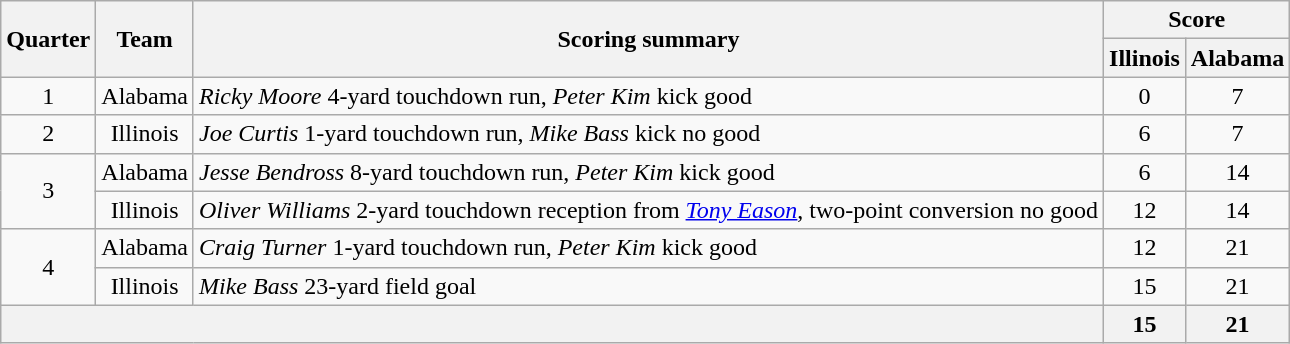<table class="wikitable" style="text-align: center;">
<tr>
<th rowspan=2>Quarter</th>
<th rowspan=2>Team</th>
<th rowspan=2>Scoring summary</th>
<th colspan=2>Score</th>
</tr>
<tr>
<th>Illinois</th>
<th>Alabama</th>
</tr>
<tr>
<td>1</td>
<td>Alabama</td>
<td align=left><em>Ricky Moore</em> 4-yard touchdown run, <em>Peter Kim</em> kick good</td>
<td>0</td>
<td>7</td>
</tr>
<tr>
<td>2</td>
<td>Illinois</td>
<td align=left><em>Joe Curtis</em> 1-yard touchdown run, <em>Mike Bass</em> kick no good</td>
<td>6</td>
<td>7</td>
</tr>
<tr>
<td rowspan=2>3</td>
<td>Alabama</td>
<td align=left><em>Jesse Bendross</em> 8-yard touchdown run, <em>Peter Kim</em> kick good</td>
<td>6</td>
<td>14</td>
</tr>
<tr>
<td>Illinois</td>
<td align=left><em>Oliver Williams</em> 2-yard touchdown reception from <em><a href='#'>Tony Eason</a></em>, two-point conversion no good</td>
<td>12</td>
<td>14</td>
</tr>
<tr>
<td rowspan=2>4</td>
<td>Alabama</td>
<td align=left><em>Craig Turner</em> 1-yard touchdown run, <em>Peter Kim</em> kick good</td>
<td>12</td>
<td>21</td>
</tr>
<tr>
<td>Illinois</td>
<td align=left><em>Mike Bass</em> 23-yard field goal</td>
<td>15</td>
<td>21</td>
</tr>
<tr>
<th colspan=3></th>
<th>15</th>
<th>21</th>
</tr>
</table>
